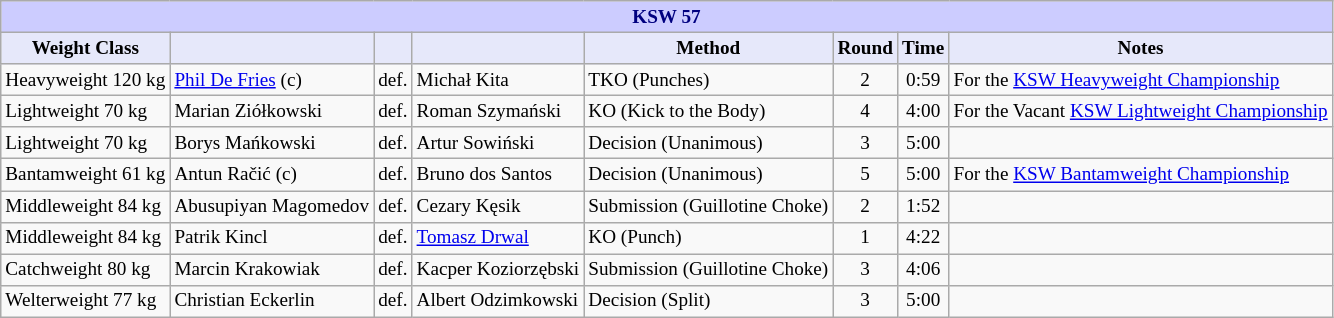<table class="wikitable" style="font-size: 80%;">
<tr>
<th colspan="8" style="background-color: #ccf; color: #000080; text-align: center;"><strong>KSW 57</strong></th>
</tr>
<tr>
<th colspan="1" style="background-color: #E6E8FA; color: #000000; text-align: center;">Weight Class</th>
<th colspan="1" style="background-color: #E6E8FA; color: #000000; text-align: center;"></th>
<th colspan="1" style="background-color: #E6E8FA; color: #000000; text-align: center;"></th>
<th colspan="1" style="background-color: #E6E8FA; color: #000000; text-align: center;"></th>
<th colspan="1" style="background-color: #E6E8FA; color: #000000; text-align: center;">Method</th>
<th colspan="1" style="background-color: #E6E8FA; color: #000000; text-align: center;">Round</th>
<th colspan="1" style="background-color: #E6E8FA; color: #000000; text-align: center;">Time</th>
<th colspan="1" style="background-color: #E6E8FA; color: #000000; text-align: center;">Notes</th>
</tr>
<tr>
<td>Heavyweight 120 kg</td>
<td> <a href='#'>Phil De Fries</a> (c)</td>
<td align=center>def.</td>
<td> Michał Kita</td>
<td>TKO (Punches)</td>
<td align=center>2</td>
<td align=center>0:59</td>
<td>For the <a href='#'>KSW Heavyweight Championship</a></td>
</tr>
<tr>
<td>Lightweight 70 kg</td>
<td> Marian Ziółkowski</td>
<td align=center>def.</td>
<td> Roman Szymański</td>
<td>KO (Kick to the Body)</td>
<td align=center>4</td>
<td align=center>4:00</td>
<td>For the Vacant <a href='#'>KSW Lightweight Championship</a></td>
</tr>
<tr>
<td>Lightweight 70 kg</td>
<td> Borys Mańkowski</td>
<td align=center>def.</td>
<td> Artur Sowiński</td>
<td>Decision (Unanimous)</td>
<td align=center>3</td>
<td align=center>5:00</td>
<td></td>
</tr>
<tr>
<td>Bantamweight 61 kg</td>
<td> Antun Račić (c)</td>
<td align=center>def.</td>
<td> Bruno dos Santos</td>
<td>Decision (Unanimous)</td>
<td align=center>5</td>
<td align=center>5:00</td>
<td>For the <a href='#'>KSW Bantamweight Championship</a></td>
</tr>
<tr>
<td>Middleweight 84 kg</td>
<td> Abusupiyan Magomedov</td>
<td align=center>def.</td>
<td> Cezary Kęsik</td>
<td>Submission (Guillotine Choke)</td>
<td align=center>2</td>
<td align=center>1:52</td>
<td></td>
</tr>
<tr>
<td>Middleweight 84 kg</td>
<td> Patrik Kincl</td>
<td align=center>def.</td>
<td> <a href='#'>Tomasz Drwal</a></td>
<td>KO (Punch)</td>
<td align=center>1</td>
<td align=center>4:22</td>
<td></td>
</tr>
<tr>
<td>Catchweight 80 kg</td>
<td> Marcin Krakowiak</td>
<td align=center>def.</td>
<td> Kacper Koziorzębski</td>
<td>Submission (Guillotine Choke)</td>
<td align=center>3</td>
<td align=center>4:06</td>
<td></td>
</tr>
<tr>
<td>Welterweight 77 kg</td>
<td> Christian Eckerlin</td>
<td align=center>def.</td>
<td> Albert Odzimkowski</td>
<td>Decision (Split)</td>
<td align=center>3</td>
<td align=center>5:00</td>
<td></td>
</tr>
</table>
